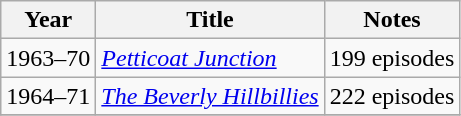<table class="wikitable sortable">
<tr>
<th>Year</th>
<th>Title</th>
<th class="unsortable">Notes</th>
</tr>
<tr>
<td>1963–70</td>
<td><em><a href='#'>Petticoat Junction</a></em></td>
<td>199 episodes</td>
</tr>
<tr>
<td>1964–71</td>
<td><em><a href='#'>The Beverly Hillbillies</a></em></td>
<td>222 episodes</td>
</tr>
<tr>
</tr>
</table>
